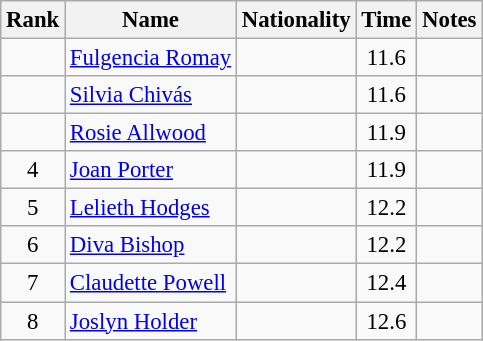<table class="wikitable sortable" style="text-align:center;font-size:95%">
<tr>
<th>Rank</th>
<th>Name</th>
<th>Nationality</th>
<th>Time</th>
<th>Notes</th>
</tr>
<tr>
<td></td>
<td align=left><a href='#'>Fulgencia Romay</a></td>
<td align=left></td>
<td>11.6</td>
<td></td>
</tr>
<tr>
<td></td>
<td align=left><a href='#'>Silvia Chivás</a></td>
<td align=left></td>
<td>11.6</td>
<td></td>
</tr>
<tr>
<td></td>
<td align=left><a href='#'>Rosie Allwood</a></td>
<td align=left></td>
<td>11.9</td>
<td></td>
</tr>
<tr>
<td>4</td>
<td align=left><a href='#'>Joan Porter</a></td>
<td align=left></td>
<td>11.9</td>
<td></td>
</tr>
<tr>
<td>5</td>
<td align=left><a href='#'>Lelieth Hodges</a></td>
<td align=left></td>
<td>12.2</td>
<td></td>
</tr>
<tr>
<td>6</td>
<td align=left><a href='#'>Diva Bishop</a></td>
<td align=left></td>
<td>12.2</td>
<td></td>
</tr>
<tr>
<td>7</td>
<td align=left><a href='#'>Claudette Powell</a></td>
<td align=left></td>
<td>12.4</td>
<td></td>
</tr>
<tr>
<td>8</td>
<td align=left><a href='#'>Joslyn Holder</a></td>
<td align=left></td>
<td>12.6</td>
<td></td>
</tr>
</table>
